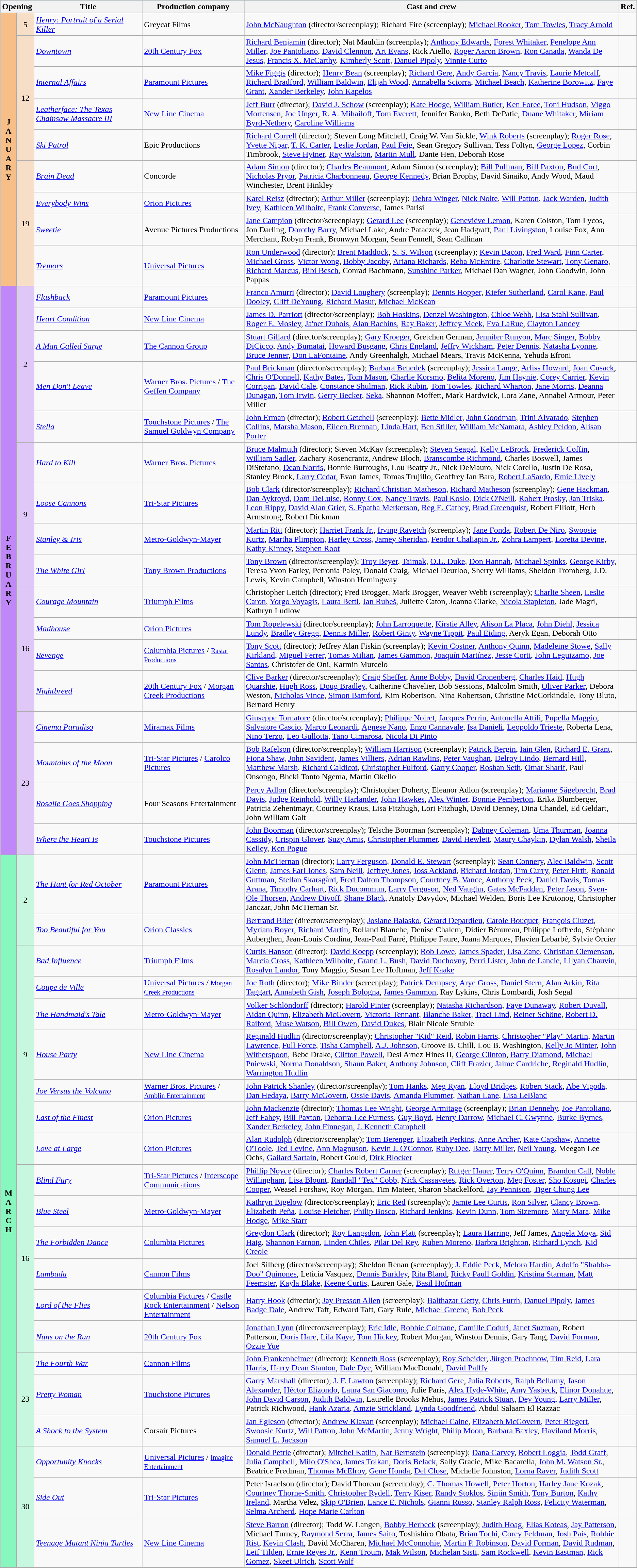<table class="wikitable">
<tr style="background:#b0e0e6; text-align:center;">
<th colspan="2">Opening</th>
<th style="width:17%;">Title</th>
<th style="width:16%;">Production company</th>
<th>Cast and crew</th>
<th class="unsortable">Ref.</th>
</tr>
<tr>
<th rowspan="9" style="text-align:center; background:#f7bf87;"><strong>J<br>A<br>N<br>U<br>A<br>R<br>Y</strong></th>
<td style="text-align:center; background:#f7dfc7;">5</td>
<td><em><a href='#'>Henry: Portrait of a Serial Killer</a></em></td>
<td>Greycat Films</td>
<td><a href='#'>John McNaughton</a> (director/screenplay); Richard Fire (screenplay); <a href='#'>Michael Rooker</a>, <a href='#'>Tom Towles</a>, <a href='#'>Tracy Arnold</a></td>
<td></td>
</tr>
<tr>
<td rowspan="4" style="text-align:center; background:#f7dfc7;">12</td>
<td><em><a href='#'>Downtown</a></em></td>
<td><a href='#'>20th Century Fox</a></td>
<td><a href='#'>Richard Benjamin</a> (director); Nat Mauldin (screenplay); <a href='#'>Anthony Edwards</a>, <a href='#'>Forest Whitaker</a>, <a href='#'>Penelope Ann Miller</a>, <a href='#'>Joe Pantoliano</a>, <a href='#'>David Clennon</a>, <a href='#'>Art Evans</a>, Rick Aiello, <a href='#'>Roger Aaron Brown</a>, <a href='#'>Ron Canada</a>, <a href='#'>Wanda De Jesus</a>, <a href='#'>Francis X. McCarthy</a>, <a href='#'>Kimberly Scott</a>, <a href='#'>Danuel Pipoly</a>, <a href='#'>Vinnie Curto</a></td>
<td></td>
</tr>
<tr>
<td><em><a href='#'>Internal Affairs</a></em></td>
<td><a href='#'>Paramount Pictures</a></td>
<td><a href='#'>Mike Figgis</a> (director); <a href='#'>Henry Bean</a> (screenplay); <a href='#'>Richard Gere</a>, <a href='#'>Andy García</a>, <a href='#'>Nancy Travis</a>, <a href='#'>Laurie Metcalf</a>, <a href='#'>Richard Bradford</a>, <a href='#'>William Baldwin</a>, <a href='#'>Elijah Wood</a>, <a href='#'>Annabella Sciorra</a>, <a href='#'>Michael Beach</a>, <a href='#'>Katherine Borowitz</a>, <a href='#'>Faye Grant</a>, <a href='#'>Xander Berkeley</a>, <a href='#'>John Kapelos</a></td>
<td></td>
</tr>
<tr>
<td><em><a href='#'>Leatherface: The Texas Chainsaw Massacre III</a></em></td>
<td><a href='#'>New Line Cinema</a></td>
<td><a href='#'>Jeff Burr</a> (director); <a href='#'>David J. Schow</a> (screenplay); <a href='#'>Kate Hodge</a>, <a href='#'>William Butler</a>, <a href='#'>Ken Foree</a>, <a href='#'>Toni Hudson</a>, <a href='#'>Viggo Mortensen</a>, <a href='#'>Joe Unger</a>, <a href='#'>R. A. Mihailoff</a>, <a href='#'>Tom Everett</a>, Jennifer Banko, Beth DePatie, <a href='#'>Duane Whitaker</a>, <a href='#'>Miriam Byrd-Nethery</a>, <a href='#'>Caroline Williams</a></td>
<td></td>
</tr>
<tr>
<td><em><a href='#'>Ski Patrol</a></em></td>
<td>Epic Productions</td>
<td><a href='#'>Richard Correll</a> (director); Steven Long Mitchell, Craig W. Van Sickle, <a href='#'>Wink Roberts</a> (screenplay); <a href='#'>Roger Rose</a>, <a href='#'>Yvette Nipar</a>, <a href='#'>T. K. Carter</a>, <a href='#'>Leslie Jordan</a>, <a href='#'>Paul Feig</a>, Sean Gregory Sullivan, Tess Foltyn, <a href='#'>George Lopez</a>, Corbin Timbrook, <a href='#'>Steve Hytner</a>, <a href='#'>Ray Walston</a>, <a href='#'>Martin Mull</a>, Dante Hen, Deborah Rose</td>
<td></td>
</tr>
<tr>
<td rowspan="4" style="text-align:center; background:#f7dfc7;">19</td>
<td><em><a href='#'>Brain Dead</a></em></td>
<td>Concorde</td>
<td><a href='#'>Adam Simon</a> (director); <a href='#'>Charles Beaumont</a>, Adam Simon (screenplay); <a href='#'>Bill Pullman</a>, <a href='#'>Bill Paxton</a>, <a href='#'>Bud Cort</a>, <a href='#'>Nicholas Pryor</a>, <a href='#'>Patricia Charbonneau</a>, <a href='#'>George Kennedy</a>, Brian Brophy, David Sinaiko, Andy Wood, Maud Winchester, Brent Hinkley</td>
<td></td>
</tr>
<tr>
<td><em><a href='#'>Everybody Wins</a></em></td>
<td><a href='#'>Orion Pictures</a></td>
<td><a href='#'>Karel Reisz</a> (director); <a href='#'>Arthur Miller</a> (screenplay); <a href='#'>Debra Winger</a>, <a href='#'>Nick Nolte</a>, <a href='#'>Will Patton</a>, <a href='#'>Jack Warden</a>, <a href='#'>Judith Ivey</a>, <a href='#'>Kathleen Wilhoite</a>, <a href='#'>Frank Converse</a>, James Parisi</td>
<td></td>
</tr>
<tr>
<td><em><a href='#'>Sweetie</a></em></td>
<td>Avenue Pictures Productions</td>
<td><a href='#'>Jane Campion</a> (director/screenplay); <a href='#'>Gerard Lee</a> (screenplay); <a href='#'>Geneviève Lemon</a>, Karen Colston, Tom Lycos, Jon Darling, <a href='#'>Dorothy Barry</a>, Michael Lake, Andre Pataczek, Jean Hadgraft, <a href='#'>Paul Livingston</a>, Louise Fox, Ann Merchant, Robyn Frank, Bronwyn Morgan, Sean Fennell, Sean Callinan</td>
<td></td>
</tr>
<tr>
<td><em><a href='#'>Tremors</a></em></td>
<td><a href='#'>Universal Pictures</a></td>
<td><a href='#'>Ron Underwood</a> (director); <a href='#'>Brent Maddock</a>, <a href='#'>S. S. Wilson</a> (screenplay); <a href='#'>Kevin Bacon</a>, <a href='#'>Fred Ward</a>, <a href='#'>Finn Carter</a>, <a href='#'>Michael Gross</a>, <a href='#'>Victor Wong</a>, <a href='#'>Bobby Jacoby</a>, <a href='#'>Ariana Richards</a>, <a href='#'>Reba McEntire</a>, <a href='#'>Charlotte Stewart</a>, <a href='#'>Tony Genaro</a>, <a href='#'>Richard Marcus</a>, <a href='#'>Bibi Besch</a>, Conrad Bachmann, <a href='#'>Sunshine Parker</a>, Michael Dan Wagner, John Goodwin, John Pappas</td>
<td></td>
</tr>
<tr>
<th rowspan="17" style="text-align:center; background:#bf87f7;"><strong>F<br>E<br>B<br>R<br>U<br>A<br>R<br>Y</strong></th>
<td rowspan="5" style="text-align:center; background:#dfc7f7;">2</td>
<td><em><a href='#'>Flashback</a></em></td>
<td><a href='#'>Paramount Pictures</a></td>
<td><a href='#'>Franco Amurri</a> (director); <a href='#'>David Loughery</a> (screenplay); <a href='#'>Dennis Hopper</a>, <a href='#'>Kiefer Sutherland</a>, <a href='#'>Carol Kane</a>, <a href='#'>Paul Dooley</a>, <a href='#'>Cliff DeYoung</a>, <a href='#'>Richard Masur</a>, <a href='#'>Michael McKean</a></td>
<td></td>
</tr>
<tr>
<td><em><a href='#'>Heart Condition</a></em></td>
<td><a href='#'>New Line Cinema</a></td>
<td><a href='#'>James D. Parriott</a> (director/screenplay); <a href='#'>Bob Hoskins</a>, <a href='#'>Denzel Washington</a>, <a href='#'>Chloe Webb</a>, <a href='#'>Lisa Stahl Sullivan</a>, <a href='#'>Roger E. Mosley</a>, <a href='#'>Ja'net Dubois</a>, <a href='#'>Alan Rachins</a>, <a href='#'>Ray Baker</a>, <a href='#'>Jeffrey Meek</a>, <a href='#'>Eva LaRue</a>, <a href='#'>Clayton Landey</a></td>
<td></td>
</tr>
<tr>
<td><em><a href='#'>A Man Called Sarge</a></em></td>
<td><a href='#'>The Cannon Group</a></td>
<td><a href='#'>Stuart Gillard</a> (director/screenplay); <a href='#'>Gary Kroeger</a>, Gretchen German, <a href='#'>Jennifer Runyon</a>, <a href='#'>Marc Singer</a>, <a href='#'>Bobby DiCicco</a>, <a href='#'>Andy Bumatai</a>, <a href='#'>Howard Busgang</a>, <a href='#'>Chris England</a>, <a href='#'>Jeffry Wickham</a>, <a href='#'>Peter Dennis</a>, <a href='#'>Natasha Lyonne</a>, <a href='#'>Bruce Jenner</a>, <a href='#'>Don LaFontaine</a>, Andy Greenhalgh, Michael Mears, Travis McKenna, Yehuda Efroni</td>
<td></td>
</tr>
<tr>
<td><em><a href='#'>Men Don't Leave</a></em></td>
<td><a href='#'>Warner Bros. Pictures</a> / <a href='#'>The Geffen Company</a></td>
<td><a href='#'>Paul Brickman</a> (director/screenplay); <a href='#'>Barbara Benedek</a> (screenplay); <a href='#'>Jessica Lange</a>, <a href='#'>Arliss Howard</a>, <a href='#'>Joan Cusack</a>, <a href='#'>Chris O'Donnell</a>, <a href='#'>Kathy Bates</a>, <a href='#'>Tom Mason</a>, <a href='#'>Charlie Korsmo</a>, <a href='#'>Belita Moreno</a>, <a href='#'>Jim Haynie</a>, <a href='#'>Corey Carrier</a>, <a href='#'>Kevin Corrigan</a>, <a href='#'>David Cale</a>, <a href='#'>Constance Shulman</a>, <a href='#'>Rick Rubin</a>, <a href='#'>Tom Towles</a>, <a href='#'>Richard Wharton</a>, <a href='#'>Jane Morris</a>, <a href='#'>Deanna Dunagan</a>, <a href='#'>Tom Irwin</a>, <a href='#'>Gerry Becker</a>, <a href='#'>Seka</a>, Shannon Moffett, Mark Hardwick, Lora Zane, Annabel Armour, Peter Miller</td>
<td></td>
</tr>
<tr>
<td><em><a href='#'>Stella</a></em></td>
<td><a href='#'>Touchstone Pictures</a> / <a href='#'>The Samuel Goldwyn Company</a></td>
<td><a href='#'>John Erman</a> (director); <a href='#'>Robert Getchell</a> (screenplay); <a href='#'>Bette Midler</a>, <a href='#'>John Goodman</a>, <a href='#'>Trini Alvarado</a>, <a href='#'>Stephen Collins</a>, <a href='#'>Marsha Mason</a>, <a href='#'>Eileen Brennan</a>, <a href='#'>Linda Hart</a>, <a href='#'>Ben Stiller</a>, <a href='#'>William McNamara</a>, <a href='#'>Ashley Peldon</a>, <a href='#'>Alisan Porter</a></td>
<td></td>
</tr>
<tr>
<td rowspan="4" style="text-align:center; background:#dfc7f7;">9</td>
<td><em><a href='#'>Hard to Kill</a></em></td>
<td><a href='#'>Warner Bros. Pictures</a></td>
<td><a href='#'>Bruce Malmuth</a> (director); Steven McKay (screenplay); <a href='#'>Steven Seagal</a>, <a href='#'>Kelly LeBrock</a>, <a href='#'>Frederick Coffin</a>, <a href='#'>William Sadler</a>, Zachary Rosencrantz, Andrew Bloch, <a href='#'>Branscombe Richmond</a>, Charles Boswell, James DiStefano, <a href='#'>Dean Norris</a>, Bonnie Burroughs, Lou Beatty Jr., Nick DeMauro, Nick Corello, Justin De Rosa, Stanley Brock, <a href='#'>Larry Cedar</a>, Evan James, Tomas Trujillo, Geoffrey Ian Bara, <a href='#'>Robert LaSardo</a>, <a href='#'>Ernie Lively</a></td>
<td></td>
</tr>
<tr>
<td><em><a href='#'>Loose Cannons</a></em></td>
<td><a href='#'>Tri-Star Pictures</a></td>
<td><a href='#'>Bob Clark</a> (director/screenplay); <a href='#'>Richard Christian Matheson</a>, <a href='#'>Richard Matheson</a> (screenplay); <a href='#'>Gene Hackman</a>, <a href='#'>Dan Aykroyd</a>, <a href='#'>Dom DeLuise</a>, <a href='#'>Ronny Cox</a>, <a href='#'>Nancy Travis</a>, <a href='#'>Paul Koslo</a>, <a href='#'>Dick O'Neill</a>, <a href='#'>Robert Prosky</a>, <a href='#'>Jan Triska</a>, <a href='#'>Leon Rippy</a>, <a href='#'>David Alan Grier</a>, <a href='#'>S. Epatha Merkerson</a>, <a href='#'>Reg E. Cathey</a>, <a href='#'>Brad Greenquist</a>, Robert Elliott, Herb Armstrong, Robert Dickman</td>
<td></td>
</tr>
<tr>
<td><em><a href='#'>Stanley & Iris</a></em></td>
<td><a href='#'>Metro-Goldwyn-Mayer</a></td>
<td><a href='#'>Martin Ritt</a> (director); <a href='#'>Harriet Frank Jr.</a>, <a href='#'>Irving Ravetch</a> (screenplay); <a href='#'>Jane Fonda</a>, <a href='#'>Robert De Niro</a>, <a href='#'>Swoosie Kurtz</a>, <a href='#'>Martha Plimpton</a>, <a href='#'>Harley Cross</a>, <a href='#'>Jamey Sheridan</a>, <a href='#'>Feodor Chaliapin Jr.</a>, <a href='#'>Zohra Lampert</a>, <a href='#'>Loretta Devine</a>, <a href='#'>Kathy Kinney</a>, <a href='#'>Stephen Root</a></td>
<td></td>
</tr>
<tr>
<td><em><a href='#'>The White Girl</a></em></td>
<td><a href='#'>Tony Brown Productions</a></td>
<td><a href='#'>Tony Brown</a> (director/screenplay); <a href='#'>Troy Beyer</a>, <a href='#'>Taimak</a>, <a href='#'>O.L. Duke</a>, <a href='#'>Don Hannah</a>, <a href='#'>Michael Spinks</a>, <a href='#'>George Kirby</a>, Teresa Yvon Farley, Petronia Paley, Donald Craig, Michael Deurloo, Sherry Williams, Sheldon Tromberg, J.D. Lewis, Kevin Campbell, Winston Hemingway</td>
<td></td>
</tr>
<tr>
<td rowspan="4" style="text-align:center; background:#dfc7f7;">16</td>
<td><em><a href='#'>Courage Mountain</a></em></td>
<td><a href='#'>Triumph Films</a></td>
<td>Christopher Leitch (director); Fred Brogger, Mark Brogger, Weaver Webb (screenplay); <a href='#'>Charlie Sheen</a>, <a href='#'>Leslie Caron</a>, <a href='#'>Yorgo Voyagis</a>, <a href='#'>Laura Betti</a>, <a href='#'>Jan Rubeš</a>, Juliette Caton, Joanna Clarke, <a href='#'>Nicola Stapleton</a>, Jade Magri, Kathryn Ludlow</td>
<td></td>
</tr>
<tr>
<td><em><a href='#'>Madhouse</a></em></td>
<td><a href='#'>Orion Pictures</a></td>
<td><a href='#'>Tom Ropelewski</a> (director/screenplay); <a href='#'>John Larroquette</a>, <a href='#'>Kirstie Alley</a>, <a href='#'>Alison La Placa</a>, <a href='#'>John Diehl</a>, <a href='#'>Jessica Lundy</a>, <a href='#'>Bradley Gregg</a>, <a href='#'>Dennis Miller</a>, <a href='#'>Robert Ginty</a>, <a href='#'>Wayne Tippit</a>, <a href='#'>Paul Eiding</a>, Aeryk Egan, Deborah Otto</td>
<td></td>
</tr>
<tr>
<td><em><a href='#'>Revenge</a></em></td>
<td><a href='#'>Columbia Pictures</a> / <small><a href='#'>Rastar Productions</a></small></td>
<td><a href='#'>Tony Scott</a> (director); Jeffrey Alan Fiskin (screenplay); <a href='#'>Kevin Costner</a>, <a href='#'>Anthony Quinn</a>, <a href='#'>Madeleine Stowe</a>, <a href='#'>Sally Kirkland</a>, <a href='#'>Miguel Ferrer</a>, <a href='#'>Tomas Milian</a>, <a href='#'>James Gammon</a>, <a href='#'>Joaquín Martínez</a>, <a href='#'>Jesse Corti</a>, <a href='#'>John Leguizamo</a>, <a href='#'>Joe Santos</a>, Christofer de Oni, Karmin Murcelo</td>
<td></td>
</tr>
<tr>
<td><em><a href='#'>Nightbreed</a></em></td>
<td><a href='#'>20th Century Fox</a> / <a href='#'>Morgan Creek Productions</a></td>
<td><a href='#'>Clive Barker</a> (director/screenplay); <a href='#'>Craig Sheffer</a>, <a href='#'>Anne Bobby</a>, <a href='#'>David Cronenberg</a>, <a href='#'>Charles Haid</a>, <a href='#'>Hugh Quarshie</a>, <a href='#'>Hugh Ross</a>, <a href='#'>Doug Bradley</a>, Catherine Chavelier, Bob Sessions, Malcolm Smith, <a href='#'>Oliver Parker</a>, Debora Weston, <a href='#'>Nicholas Vince</a>, <a href='#'>Simon Bamford</a>, Kim Robertson, Nina Robertson, Christine McCorkindale, Tony Bluto, Bernard Henry</td>
<td></td>
</tr>
<tr>
<td rowspan="4" style="text-align:center; background:#dfc7f7;">23</td>
<td><em><a href='#'>Cinema Paradiso</a></em></td>
<td><a href='#'>Miramax Films</a></td>
<td><a href='#'>Giuseppe Tornatore</a> (director/screenplay); <a href='#'>Philippe Noiret</a>, <a href='#'>Jacques Perrin</a>, <a href='#'>Antonella Attili</a>, <a href='#'>Pupella Maggio</a>, <a href='#'>Salvatore Cascio</a>, <a href='#'>Marco Leonardi</a>, <a href='#'>Agnese Nano</a>, <a href='#'>Enzo Cannavale</a>, <a href='#'>Isa Danieli</a>, <a href='#'>Leopoldo Trieste</a>, Roberta Lena, <a href='#'>Nino Terzo</a>, <a href='#'>Leo Gullotta</a>, <a href='#'>Tano Cimarosa</a>, <a href='#'>Nicola Di Pinto</a></td>
<td></td>
</tr>
<tr>
<td><em><a href='#'>Mountains of the Moon</a></em></td>
<td><a href='#'>Tri-Star Pictures</a> / <a href='#'>Carolco Pictures</a></td>
<td><a href='#'>Bob Rafelson</a> (director/screenplay); <a href='#'>William Harrison</a> (screenplay); <a href='#'>Patrick Bergin</a>, <a href='#'>Iain Glen</a>, <a href='#'>Richard E. Grant</a>, <a href='#'>Fiona Shaw</a>, <a href='#'>John Savident</a>, <a href='#'>James Villiers</a>, <a href='#'>Adrian Rawlins</a>, <a href='#'>Peter Vaughan</a>, <a href='#'>Delroy Lindo</a>, <a href='#'>Bernard Hill</a>, <a href='#'>Matthew Marsh</a>, <a href='#'>Richard Caldicot</a>, <a href='#'>Christopher Fulford</a>, <a href='#'>Garry Cooper</a>, <a href='#'>Roshan Seth</a>, <a href='#'>Omar Sharif</a>, Paul Onsongo, Bheki Tonto Ngema, Martin Okello</td>
<td></td>
</tr>
<tr>
<td><em><a href='#'>Rosalie Goes Shopping</a></em></td>
<td>Four Seasons Entertainment</td>
<td><a href='#'>Percy Adlon</a> (director/screenplay); Christopher Doherty, Eleanor Adlon (screenplay); <a href='#'>Marianne Sägebrecht</a>, <a href='#'>Brad Davis</a>, <a href='#'>Judge Reinhold</a>, <a href='#'>Willy Harlander</a>, <a href='#'>John Hawkes</a>, <a href='#'>Alex Winter</a>, <a href='#'>Bonnie Pemberton</a>, Erika Blumberger, Patricia Zehentmayr, Courtney Kraus, Lisa Fitzhugh, Lori Fitzhugh, David Denney, Dina Chandel, Ed Geldart, John William Galt</td>
<td></td>
</tr>
<tr>
<td><em><a href='#'>Where the Heart Is</a></em></td>
<td><a href='#'>Touchstone Pictures</a></td>
<td><a href='#'>John Boorman</a> (director/screenplay); Telsche Boorman (screenplay); <a href='#'>Dabney Coleman</a>, <a href='#'>Uma Thurman</a>, <a href='#'>Joanna Cassidy</a>, <a href='#'>Crispin Glover</a>, <a href='#'>Suzy Amis</a>, <a href='#'>Christopher Plummer</a>, <a href='#'>David Hewlett</a>, <a href='#'>Maury Chaykin</a>, <a href='#'>Dylan Walsh</a>, <a href='#'>Sheila Kelley</a>, <a href='#'>Ken Pogue</a></td>
<td></td>
</tr>
<tr>
<th rowspan="22" style="text-align:center; background:#87f7bf;"><strong>M<br>A<br>R<br>C<br>H</strong></th>
<td rowspan="2" style="text-align:center; background:#c7f7df;">2</td>
<td><em><a href='#'>The Hunt for Red October</a></em></td>
<td><a href='#'>Paramount Pictures</a></td>
<td><a href='#'>John McTiernan</a> (director); <a href='#'>Larry Ferguson</a>, <a href='#'>Donald E. Stewart</a> (screenplay); <a href='#'>Sean Connery</a>, <a href='#'>Alec Baldwin</a>, <a href='#'>Scott Glenn</a>, <a href='#'>James Earl Jones</a>, <a href='#'>Sam Neill</a>, <a href='#'>Jeffrey Jones</a>, <a href='#'>Joss Ackland</a>, <a href='#'>Richard Jordan</a>, <a href='#'>Tim Curry</a>, <a href='#'>Peter Firth</a>, <a href='#'>Ronald Guttman</a>, <a href='#'>Stellan Skarsgård</a>, <a href='#'>Fred Dalton Thompson</a>, <a href='#'>Courtney B. Vance</a>, <a href='#'>Anthony Peck</a>, <a href='#'>Daniel Davis</a>, <a href='#'>Tomas Arana</a>, <a href='#'>Timothy Carhart</a>, <a href='#'>Rick Ducommun</a>, <a href='#'>Larry Ferguson</a>, <a href='#'>Ned Vaughn</a>, <a href='#'>Gates McFadden</a>, <a href='#'>Peter Jason</a>, <a href='#'>Sven-Ole Thorsen</a>, <a href='#'>Andrew Divoff</a>, <a href='#'>Shane Black</a>, Anatoly Davydov, Michael Welden, Boris Lee Krutonog, Christopher Janczar, John McTiernan Sr.</td>
<td></td>
</tr>
<tr>
<td><em><a href='#'>Too Beautiful for You</a></em></td>
<td><a href='#'>Orion Classics</a></td>
<td><a href='#'>Bertrand Blier</a> (director/screenplay); <a href='#'>Josiane Balasko</a>, <a href='#'>Gérard Depardieu</a>, <a href='#'>Carole Bouquet</a>, <a href='#'>François Cluzet</a>, <a href='#'>Myriam Boyer</a>, <a href='#'>Richard Martin</a>, Rolland Blanche, Denise Chalem, Didier Bénureau, Philippe Loffredo, Stéphane Auberghen, Jean-Louis Cordina, Jean-Paul Farré, Philippe Faure, Juana Marques, Flavien Lebarbé, Sylvie Orcier</td>
<td></td>
</tr>
<tr>
<td rowspan="7" style="text-align:center; background:#c7f7df;">9</td>
<td><em><a href='#'>Bad Influence</a></em></td>
<td><a href='#'>Triumph Films</a></td>
<td><a href='#'>Curtis Hanson</a> (director); <a href='#'>David Koepp</a> (screenplay); <a href='#'>Rob Lowe</a>, <a href='#'>James Spader</a>, <a href='#'>Lisa Zane</a>, <a href='#'>Christian Clemenson</a>, <a href='#'>Marcia Cross</a>, <a href='#'>Kathleen Wilhoite</a>, <a href='#'>Grand L. Bush</a>, <a href='#'>David Duchovny</a>, <a href='#'>Perri Lister</a>, <a href='#'>John de Lancie</a>, <a href='#'>Lilyan Chauvin</a>, <a href='#'>Rosalyn Landor</a>, Tony Maggio, Susan Lee Hoffman, <a href='#'>Jeff Kaake</a></td>
<td></td>
</tr>
<tr>
<td><em><a href='#'>Coupe de Ville</a></em></td>
<td><a href='#'>Universal Pictures</a> / <small><a href='#'>Morgan Creek Productions</a></small></td>
<td><a href='#'>Joe Roth</a> (director); <a href='#'>Mike Binder</a> (screenplay); <a href='#'>Patrick Dempsey</a>, <a href='#'>Arye Gross</a>, <a href='#'>Daniel Stern</a>, <a href='#'>Alan Arkin</a>, <a href='#'>Rita Taggart</a>, <a href='#'>Annabeth Gish</a>, <a href='#'>Joseph Bologna</a>, <a href='#'>James Gammon</a>, Ray Lykins, Chris Lombardi, Josh Segal</td>
<td></td>
</tr>
<tr>
<td><em><a href='#'>The Handmaid's Tale</a></em></td>
<td><a href='#'>Metro-Goldwyn-Mayer</a></td>
<td><a href='#'>Volker Schlöndorff</a> (director); <a href='#'>Harold Pinter</a> (screenplay); <a href='#'>Natasha Richardson</a>, <a href='#'>Faye Dunaway</a>, <a href='#'>Robert Duvall</a>, <a href='#'>Aidan Quinn</a>, <a href='#'>Elizabeth McGovern</a>, <a href='#'>Victoria Tennant</a>, <a href='#'>Blanche Baker</a>, <a href='#'>Traci Lind</a>, <a href='#'>Reiner Schöne</a>, <a href='#'>Robert D. Raiford</a>, <a href='#'>Muse Watson</a>, <a href='#'>Bill Owen</a>, <a href='#'>David Dukes</a>, Blair Nicole Struble</td>
<td></td>
</tr>
<tr>
<td><em><a href='#'>House Party</a></em></td>
<td><a href='#'>New Line Cinema</a></td>
<td><a href='#'>Reginald Hudlin</a> (director/screenplay); <a href='#'>Christopher "Kid" Reid</a>, <a href='#'>Robin Harris</a>, <a href='#'>Christopher "Play" Martin</a>, <a href='#'>Martin Lawrence</a>, <a href='#'>Full Force</a>, <a href='#'>Tisha Campbell</a>, <a href='#'>A.J. Johnson</a>, Groove B. Chill, Lou B. Washington, <a href='#'>Kelly Jo Minter</a>, <a href='#'>John Witherspoon</a>, Bebe Drake, <a href='#'>Clifton Powell</a>, Desi Arnez Hines II, <a href='#'>George Clinton</a>, <a href='#'>Barry Diamond</a>, <a href='#'>Michael Pniewski</a>, <a href='#'>Norma Donaldson</a>, <a href='#'>Shaun Baker</a>, <a href='#'>Anthony Johnson</a>, <a href='#'>Cliff Frazier</a>, <a href='#'>Jaime Cardriche</a>, <a href='#'>Reginald Hudlin</a>, <a href='#'>Warrington Hudlin</a></td>
<td></td>
</tr>
<tr>
<td><em><a href='#'>Joe Versus the Volcano</a></em></td>
<td><a href='#'>Warner Bros. Pictures</a> / <small><a href='#'>Amblin Entertainment</a></small></td>
<td><a href='#'>John Patrick Shanley</a> (director/screenplay); <a href='#'>Tom Hanks</a>, <a href='#'>Meg Ryan</a>, <a href='#'>Lloyd Bridges</a>, <a href='#'>Robert Stack</a>, <a href='#'>Abe Vigoda</a>, <a href='#'>Dan Hedaya</a>, <a href='#'>Barry McGovern</a>, <a href='#'>Ossie Davis</a>, <a href='#'>Amanda Plummer</a>, <a href='#'>Nathan Lane</a>, <a href='#'>Lisa LeBlanc</a></td>
<td></td>
</tr>
<tr>
<td><em><a href='#'>Last of the Finest</a></em></td>
<td><a href='#'>Orion Pictures</a></td>
<td><a href='#'>John Mackenzie</a> (director); <a href='#'>Thomas Lee Wright</a>, <a href='#'>George Armitage</a> (screenplay); <a href='#'>Brian Dennehy</a>, <a href='#'>Joe Pantoliano</a>, <a href='#'>Jeff Fahey</a>, <a href='#'>Bill Paxton</a>, <a href='#'>Deborra-Lee Furness</a>, <a href='#'>Guy Boyd</a>, <a href='#'>Henry Darrow</a>, <a href='#'>Michael C. Gwynne</a>, <a href='#'>Burke Byrnes</a>, <a href='#'>Xander Berkeley</a>, <a href='#'>John Finnegan</a>, <a href='#'>J. Kenneth Campbell</a></td>
<td></td>
</tr>
<tr>
<td><em><a href='#'>Love at Large</a></em></td>
<td><a href='#'>Orion Pictures</a></td>
<td><a href='#'>Alan Rudolph</a> (director/screenplay); <a href='#'>Tom Berenger</a>, <a href='#'>Elizabeth Perkins</a>, <a href='#'>Anne Archer</a>, <a href='#'>Kate Capshaw</a>, <a href='#'>Annette O'Toole</a>, <a href='#'>Ted Levine</a>, <a href='#'>Ann Magnuson</a>, <a href='#'>Kevin J. O'Connor</a>, <a href='#'>Ruby Dee</a>, <a href='#'>Barry Miller</a>, <a href='#'>Neil Young</a>, Meegan Lee Ochs, <a href='#'>Gailard Sartain</a>, Robert Gould, <a href='#'>Dirk Blocker</a></td>
<td></td>
</tr>
<tr>
<td rowspan="6" style="text-align:center; background:#c7f7df;">16</td>
<td><em><a href='#'>Blind Fury</a></em></td>
<td><a href='#'>Tri-Star Pictures</a> / <a href='#'>Interscope Communications</a></td>
<td><a href='#'>Phillip Noyce</a> (director); <a href='#'>Charles Robert Carner</a> (screenplay); <a href='#'>Rutger Hauer</a>, <a href='#'>Terry O'Quinn</a>, <a href='#'>Brandon Call</a>, <a href='#'>Noble Willingham</a>, <a href='#'>Lisa Blount</a>, <a href='#'>Randall "Tex" Cobb</a>, <a href='#'>Nick Cassavetes</a>, <a href='#'>Rick Overton</a>, <a href='#'>Meg Foster</a>, <a href='#'>Sho Kosugi</a>, <a href='#'>Charles Cooper</a>, Weasel Forshaw, Roy Morgan, Tim Mateer, Sharon Shackelford, <a href='#'>Jay Pennison</a>, <a href='#'>Tiger Chung Lee</a></td>
<td></td>
</tr>
<tr>
<td><em><a href='#'>Blue Steel</a></em></td>
<td><a href='#'>Metro-Goldwyn-Mayer</a></td>
<td><a href='#'>Kathryn Bigelow</a> (director/screenplay); <a href='#'>Eric Red</a> (screenplay); <a href='#'>Jamie Lee Curtis</a>, <a href='#'>Ron Silver</a>, <a href='#'>Clancy Brown</a>, <a href='#'>Elizabeth Peña</a>, <a href='#'>Louise Fletcher</a>, <a href='#'>Philip Bosco</a>, <a href='#'>Richard Jenkins</a>, <a href='#'>Kevin Dunn</a>, <a href='#'>Tom Sizemore</a>, <a href='#'>Mary Mara</a>, <a href='#'>Mike Hodge</a>, <a href='#'>Mike Starr</a></td>
<td></td>
</tr>
<tr>
<td><em><a href='#'>The Forbidden Dance</a></em></td>
<td><a href='#'>Columbia Pictures</a></td>
<td><a href='#'>Greydon Clark</a> (director); <a href='#'>Roy Langsdon</a>, <a href='#'>John Platt</a> (screenplay); <a href='#'>Laura Harring</a>, Jeff James, <a href='#'>Angela Moya</a>, <a href='#'>Sid Haig</a>, <a href='#'>Shannon Farnon</a>, <a href='#'>Linden Chiles</a>, <a href='#'>Pilar Del Rey</a>, <a href='#'>Ruben Moreno</a>, <a href='#'>Barbra Brighton</a>, <a href='#'>Richard Lynch</a>, <a href='#'>Kid Creole</a></td>
<td></td>
</tr>
<tr>
<td><em><a href='#'>Lambada</a></em></td>
<td><a href='#'>Cannon Films</a></td>
<td>Joel Silberg (director/screenplay); Sheldon Renan (screenplay); <a href='#'>J. Eddie Peck</a>, <a href='#'>Melora Hardin</a>, <a href='#'>Adolfo "Shabba-Doo" Quinones</a>, Leticia Vasquez, <a href='#'>Dennis Burkley</a>, <a href='#'>Rita Bland</a>, <a href='#'>Ricky Paull Goldin</a>, <a href='#'>Kristina Starman</a>, <a href='#'>Matt Feemster</a>, <a href='#'>Kayla Blake</a>, <a href='#'>Keene Curtis</a>, Lauren Gale, <a href='#'>Basil Hofman</a></td>
<td></td>
</tr>
<tr>
<td><em><a href='#'>Lord of the Flies</a></em></td>
<td><a href='#'>Columbia Pictures</a> / <a href='#'>Castle Rock Entertainment</a> / <a href='#'>Nelson Entertainment</a></td>
<td><a href='#'>Harry Hook</a> (director); <a href='#'>Jay Presson Allen</a> (screenplay); <a href='#'>Balthazar Getty</a>, <a href='#'>Chris Furrh</a>, <a href='#'>Danuel Pipoly</a>, <a href='#'>James Badge Dale</a>, Andrew Taft, Edward Taft, Gary Rule, <a href='#'>Michael Greene</a>, <a href='#'>Bob Peck</a></td>
<td></td>
</tr>
<tr>
<td><em><a href='#'>Nuns on the Run</a></em></td>
<td><a href='#'>20th Century Fox</a></td>
<td><a href='#'>Jonathan Lynn</a> (director/screenplay); <a href='#'>Eric Idle</a>, <a href='#'>Robbie Coltrane</a>, <a href='#'>Camille Coduri</a>, <a href='#'>Janet Suzman</a>, Robert Patterson, <a href='#'>Doris Hare</a>, <a href='#'>Lila Kaye</a>, <a href='#'>Tom Hickey</a>, Robert Morgan, Winston Dennis, Gary Tang, <a href='#'>David Forman</a>, <a href='#'>Ozzie Yue</a></td>
<td></td>
</tr>
<tr>
<td rowspan="3" style="text-align:center; background:#c7f7df;">23</td>
<td><em><a href='#'>The Fourth War</a></em></td>
<td><a href='#'>Cannon Films</a></td>
<td><a href='#'>John Frankenheimer</a> (director); <a href='#'>Kenneth Ross</a> (screenplay); <a href='#'>Roy Scheider</a>, <a href='#'>Jürgen Prochnow</a>, <a href='#'>Tim Reid</a>, <a href='#'>Lara Harris</a>, <a href='#'>Harry Dean Stanton</a>, <a href='#'>Dale Dye</a>, William MacDonald, <a href='#'>David Palffy</a></td>
<td></td>
</tr>
<tr>
<td><em><a href='#'>Pretty Woman</a></em></td>
<td><a href='#'>Touchstone Pictures</a></td>
<td><a href='#'>Garry Marshall</a> (director); <a href='#'>J. F. Lawton</a> (screenplay); <a href='#'>Richard Gere</a>, <a href='#'>Julia Roberts</a>, <a href='#'>Ralph Bellamy</a>, <a href='#'>Jason Alexander</a>, <a href='#'>Héctor Elizondo</a>, <a href='#'>Laura San Giacomo</a>, Julie Paris, <a href='#'>Alex Hyde-White</a>, <a href='#'>Amy Yasbeck</a>, <a href='#'>Elinor Donahue</a>, <a href='#'>John David Carson</a>, <a href='#'>Judith Baldwin</a>, Laurelle Brooks Mehus, <a href='#'>James Patrick Stuart</a>, <a href='#'>Dey Young</a>, <a href='#'>Larry Miller</a>, Patrick Richwood, <a href='#'>Hank Azaria</a>, <a href='#'>Amzie Strickland</a>, <a href='#'>Lynda Goodfriend</a>, Abdul Salaam El Razzac</td>
<td></td>
</tr>
<tr>
<td><em><a href='#'>A Shock to the System</a></em></td>
<td>Corsair Pictures</td>
<td><a href='#'>Jan Egleson</a> (director); <a href='#'>Andrew Klavan</a> (screenplay); <a href='#'>Michael Caine</a>, <a href='#'>Elizabeth McGovern</a>, <a href='#'>Peter Riegert</a>, <a href='#'>Swoosie Kurtz</a>, <a href='#'>Will Patton</a>, <a href='#'>John McMartin</a>, <a href='#'>Jenny Wright</a>, <a href='#'>Philip Moon</a>, <a href='#'>Barbara Baxley</a>, <a href='#'>Haviland Morris</a>, <a href='#'>Samuel L. Jackson</a></td>
<td></td>
</tr>
<tr>
<td rowspan="3" style="text-align:center; background:#c7f7df;">30</td>
<td><em><a href='#'>Opportunity Knocks</a></em></td>
<td><a href='#'>Universal Pictures</a> / <small><a href='#'>Imagine Entertainment</a></small></td>
<td><a href='#'>Donald Petrie</a> (director); <a href='#'>Mitchel Katlin</a>, <a href='#'>Nat Bernstein</a> (screenplay); <a href='#'>Dana Carvey</a>, <a href='#'>Robert Loggia</a>, <a href='#'>Todd Graff</a>, <a href='#'>Julia Campbell</a>, <a href='#'>Milo O'Shea</a>, <a href='#'>James Tolkan</a>, <a href='#'>Doris Belack</a>, Sally Gracie, Mike Bacarella, <a href='#'>John M. Watson Sr.</a>, Beatrice Fredman, <a href='#'>Thomas McElroy</a>, <a href='#'>Gene Honda</a>, <a href='#'>Del Close</a>, Michelle Johnston, <a href='#'>Lorna Raver</a>, <a href='#'>Judith Scott</a></td>
<td></td>
</tr>
<tr>
<td><em><a href='#'>Side Out</a></em></td>
<td><a href='#'>Tri-Star Pictures</a></td>
<td>Peter Israelson (director); David Thoreau (screenplay); <a href='#'>C. Thomas Howell</a>, <a href='#'>Peter Horton</a>, <a href='#'>Harley Jane Kozak</a>, <a href='#'>Courtney Thorne-Smith</a>, <a href='#'>Christopher Rydell</a>, <a href='#'>Terry Kiser</a>, <a href='#'>Randy Stoklos</a>, <a href='#'>Sinjin Smith</a>, <a href='#'>Tony Burton</a>, <a href='#'>Kathy Ireland</a>, Martha Velez, <a href='#'>Skip O'Brien</a>, <a href='#'>Lance E. Nichols</a>, <a href='#'>Gianni Russo</a>, <a href='#'>Stanley Ralph Ross</a>, <a href='#'>Felicity Waterman</a>, <a href='#'>Selma Archerd</a>, <a href='#'>Hope Marie Carlton</a></td>
<td></td>
</tr>
<tr>
<td><em><a href='#'>Teenage Mutant Ninja Turtles</a></em></td>
<td><a href='#'>New Line Cinema</a></td>
<td><a href='#'>Steve Barron</a> (director); Todd W. Langen, <a href='#'>Bobby Herbeck</a> (screenplay); <a href='#'>Judith Hoag</a>, <a href='#'>Elias Koteas</a>, <a href='#'>Jay Patterson</a>, Michael Turney, <a href='#'>Raymond Serra</a>, <a href='#'>James Saito</a>, Toshishiro Obata, <a href='#'>Brian Tochi</a>, <a href='#'>Corey Feldman</a>, <a href='#'>Josh Pais</a>, <a href='#'>Robbie Rist</a>, <a href='#'>Kevin Clash</a>, David McCharen, <a href='#'>Michael McConnohie</a>, <a href='#'>Martin P. Robinson</a>, <a href='#'>David Forman</a>, <a href='#'>David Rudman</a>, <a href='#'>Leif Tilden</a>, <a href='#'>Ernie Reyes Jr.</a>, <a href='#'>Kenn Troum</a>, <a href='#'>Mak Wilson</a>, <a href='#'>Michelan Sisti</a>, <a href='#'>Sam Rockwell</a>, <a href='#'>Kevin Eastman</a>, <a href='#'>Rick Gomez</a>, <a href='#'>Skeet Ulrich</a>, <a href='#'>Scott Wolf</a></td>
<td></td>
</tr>
</table>
